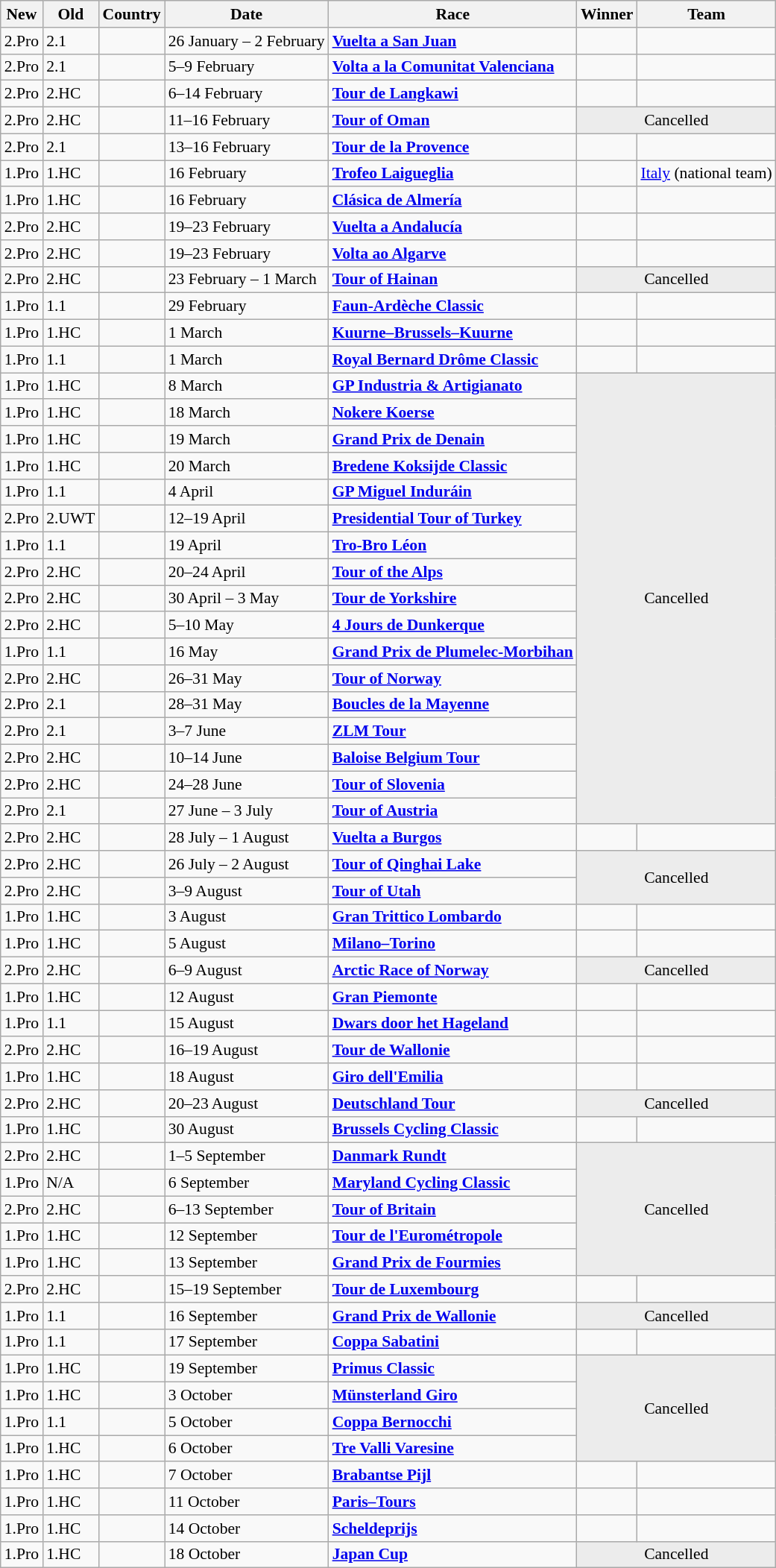<table class="wikitable sortable "style="font-size: 90%;">
<tr>
<th>New</th>
<th>Old</th>
<th>Country</th>
<th>Date</th>
<th>Race</th>
<th>Winner</th>
<th>Team</th>
</tr>
<tr>
<td>2.Pro</td>
<td>2.1</td>
<td></td>
<td>26 January – 2 February</td>
<td><strong><a href='#'>Vuelta a San Juan</a></strong></td>
<td></td>
<td></td>
</tr>
<tr>
<td>2.Pro</td>
<td>2.1</td>
<td></td>
<td>5–9 February</td>
<td><strong><a href='#'>Volta a la Comunitat Valenciana</a></strong></td>
<td></td>
<td></td>
</tr>
<tr>
<td>2.Pro</td>
<td>2.HC</td>
<td></td>
<td>6–14 February</td>
<td><strong><a href='#'>Tour de Langkawi</a></strong></td>
<td></td>
<td></td>
</tr>
<tr>
<td>2.Pro</td>
<td>2.HC</td>
<td></td>
<td>11–16 February</td>
<td><strong><a href='#'>Tour of Oman</a></strong></td>
<td bgcolor=#ececec colspan=2 align=center><span>Cancelled</span></td>
</tr>
<tr>
<td>2.Pro</td>
<td>2.1</td>
<td></td>
<td>13–16 February</td>
<td><strong><a href='#'>Tour de la Provence</a></strong></td>
<td></td>
<td></td>
</tr>
<tr>
<td>1.Pro</td>
<td>1.HC</td>
<td></td>
<td>16 February</td>
<td><strong><a href='#'>Trofeo Laigueglia</a></strong></td>
<td></td>
<td><a href='#'>Italy</a> (national team)</td>
</tr>
<tr>
<td>1.Pro</td>
<td>1.HC</td>
<td></td>
<td>16 February</td>
<td><strong><a href='#'>Clásica de Almería</a></strong></td>
<td></td>
<td></td>
</tr>
<tr>
<td>2.Pro</td>
<td>2.HC</td>
<td></td>
<td>19–23 February</td>
<td><strong><a href='#'>Vuelta a Andalucía</a></strong></td>
<td></td>
<td></td>
</tr>
<tr>
<td>2.Pro</td>
<td>2.HC</td>
<td></td>
<td>19–23 February</td>
<td><strong><a href='#'>Volta ao Algarve</a></strong></td>
<td></td>
<td></td>
</tr>
<tr>
<td>2.Pro</td>
<td>2.HC</td>
<td></td>
<td>23 February – 1 March</td>
<td><strong><a href='#'>Tour of Hainan</a></strong></td>
<td bgcolor=#ececec colspan=2 align=center><span>Cancelled</span></td>
</tr>
<tr>
<td>1.Pro</td>
<td>1.1</td>
<td></td>
<td>29 February</td>
<td><strong><a href='#'>Faun-Ardèche Classic</a></strong></td>
<td></td>
<td></td>
</tr>
<tr>
<td>1.Pro</td>
<td>1.HC</td>
<td></td>
<td>1 March</td>
<td><strong><a href='#'>Kuurne–Brussels–Kuurne</a></strong></td>
<td></td>
<td></td>
</tr>
<tr>
<td>1.Pro</td>
<td>1.1</td>
<td></td>
<td>1 March</td>
<td><strong><a href='#'>Royal Bernard Drôme Classic</a></strong></td>
<td></td>
<td></td>
</tr>
<tr>
<td>1.Pro</td>
<td>1.HC</td>
<td></td>
<td>8 March</td>
<td><strong><a href='#'>GP Industria & Artigianato</a></strong></td>
<td rowspan=17 bgcolor=#ececec colspan=2 align=center><span>Cancelled</span></td>
</tr>
<tr>
<td>1.Pro</td>
<td>1.HC</td>
<td></td>
<td>18 March</td>
<td><strong><a href='#'>Nokere Koerse</a></strong></td>
</tr>
<tr>
<td>1.Pro</td>
<td>1.HC</td>
<td></td>
<td>19 March</td>
<td><strong><a href='#'>Grand Prix de Denain</a></strong></td>
</tr>
<tr>
<td>1.Pro</td>
<td>1.HC</td>
<td></td>
<td>20 March</td>
<td><strong><a href='#'>Bredene Koksijde Classic</a></strong></td>
</tr>
<tr>
<td>1.Pro</td>
<td>1.1</td>
<td></td>
<td>4 April</td>
<td><strong><a href='#'>GP Miguel Induráin</a></strong></td>
</tr>
<tr>
<td>2.Pro</td>
<td>2.UWT</td>
<td></td>
<td>12–19 April</td>
<td><strong><a href='#'>Presidential Tour of Turkey</a></strong></td>
</tr>
<tr>
<td>1.Pro</td>
<td>1.1</td>
<td></td>
<td>19 April</td>
<td><strong><a href='#'>Tro-Bro Léon</a></strong></td>
</tr>
<tr>
<td>2.Pro</td>
<td>2.HC</td>
<td></td>
<td>20–24 April</td>
<td><strong><a href='#'>Tour of the Alps</a></strong></td>
</tr>
<tr>
<td>2.Pro</td>
<td>2.HC</td>
<td></td>
<td>30 April – 3 May</td>
<td><strong><a href='#'>Tour de Yorkshire</a></strong></td>
</tr>
<tr>
<td>2.Pro</td>
<td>2.HC</td>
<td></td>
<td>5–10 May</td>
<td><strong><a href='#'>4 Jours de Dunkerque</a></strong></td>
</tr>
<tr>
<td>1.Pro</td>
<td>1.1</td>
<td></td>
<td>16 May</td>
<td><strong><a href='#'>Grand Prix de Plumelec-Morbihan</a></strong></td>
</tr>
<tr>
<td>2.Pro</td>
<td>2.HC</td>
<td></td>
<td>26–31 May</td>
<td><strong><a href='#'>Tour of Norway</a></strong></td>
</tr>
<tr>
<td>2.Pro</td>
<td>2.1</td>
<td></td>
<td>28–31 May</td>
<td><strong><a href='#'>Boucles de la Mayenne</a></strong></td>
</tr>
<tr>
<td>2.Pro</td>
<td>2.1</td>
<td></td>
<td>3–7 June</td>
<td><strong><a href='#'>ZLM Tour</a></strong></td>
</tr>
<tr>
<td>2.Pro</td>
<td>2.HC</td>
<td></td>
<td>10–14 June</td>
<td><strong><a href='#'>Baloise Belgium Tour</a></strong></td>
</tr>
<tr>
<td>2.Pro</td>
<td>2.HC</td>
<td></td>
<td>24–28 June</td>
<td><strong><a href='#'>Tour of Slovenia</a></strong></td>
</tr>
<tr>
<td>2.Pro</td>
<td>2.1</td>
<td></td>
<td>27 June – 3 July</td>
<td><strong><a href='#'>Tour of Austria</a></strong></td>
</tr>
<tr>
<td>2.Pro</td>
<td>2.HC</td>
<td></td>
<td>28 July – 1 August</td>
<td><strong><a href='#'>Vuelta a Burgos</a></strong></td>
<td></td>
<td></td>
</tr>
<tr>
<td>2.Pro</td>
<td>2.HC</td>
<td></td>
<td>26 July – 2 August</td>
<td><strong><a href='#'>Tour of Qinghai Lake</a></strong></td>
<td bgcolor=#ececec rowspan=2 colspan=2 align=center><span>Cancelled</span></td>
</tr>
<tr>
<td>2.Pro</td>
<td>2.HC</td>
<td></td>
<td>3–9 August</td>
<td><strong><a href='#'>Tour of Utah</a></strong></td>
</tr>
<tr>
<td>1.Pro</td>
<td>1.HC</td>
<td></td>
<td>3 August</td>
<td><strong><a href='#'>Gran Trittico Lombardo</a></strong></td>
<td></td>
<td></td>
</tr>
<tr>
<td>1.Pro</td>
<td>1.HC</td>
<td></td>
<td>5 August</td>
<td><strong><a href='#'>Milano–Torino</a></strong></td>
<td></td>
<td></td>
</tr>
<tr>
<td>2.Pro</td>
<td>2.HC</td>
<td></td>
<td>6–9 August</td>
<td><strong><a href='#'>Arctic Race of Norway</a></strong></td>
<td bgcolor=#ececec colspan=2 align=center><span>Cancelled</span></td>
</tr>
<tr>
<td>1.Pro</td>
<td>1.HC</td>
<td></td>
<td>12 August</td>
<td><strong><a href='#'>Gran Piemonte</a></strong></td>
<td></td>
<td></td>
</tr>
<tr>
<td>1.Pro</td>
<td>1.1</td>
<td></td>
<td>15 August</td>
<td><strong><a href='#'>Dwars door het Hageland</a></strong></td>
<td></td>
<td></td>
</tr>
<tr>
<td>2.Pro</td>
<td>2.HC</td>
<td></td>
<td>16–19 August</td>
<td><strong><a href='#'>Tour de Wallonie</a></strong></td>
<td></td>
<td></td>
</tr>
<tr>
<td>1.Pro</td>
<td>1.HC</td>
<td></td>
<td>18 August</td>
<td><strong><a href='#'>Giro dell'Emilia</a></strong></td>
<td></td>
<td></td>
</tr>
<tr>
<td>2.Pro</td>
<td>2.HC</td>
<td></td>
<td>20–23 August</td>
<td><strong><a href='#'>Deutschland Tour</a></strong></td>
<td bgcolor=#ececec colspan=2 align=center><span>Cancelled</span></td>
</tr>
<tr>
<td>1.Pro</td>
<td>1.HC</td>
<td></td>
<td>30 August</td>
<td><strong><a href='#'>Brussels Cycling Classic</a></strong></td>
<td></td>
<td></td>
</tr>
<tr>
<td>2.Pro</td>
<td>2.HC</td>
<td></td>
<td>1–5 September</td>
<td><strong><a href='#'>Danmark Rundt</a></strong></td>
<td bgcolor=#ececec colspan=2 rowspan=5 align=center><span>Cancelled</span></td>
</tr>
<tr>
<td>1.Pro</td>
<td>N/A</td>
<td></td>
<td>6 September</td>
<td><strong><a href='#'>Maryland Cycling Classic</a></strong></td>
</tr>
<tr>
<td>2.Pro</td>
<td>2.HC</td>
<td></td>
<td>6–13 September</td>
<td><strong><a href='#'>Tour of Britain</a></strong></td>
</tr>
<tr>
<td>1.Pro</td>
<td>1.HC</td>
<td></td>
<td>12 September</td>
<td><strong><a href='#'>Tour de l'Eurométropole</a></strong></td>
</tr>
<tr>
<td>1.Pro</td>
<td>1.HC</td>
<td></td>
<td>13 September</td>
<td><strong><a href='#'>Grand Prix de Fourmies</a></strong></td>
</tr>
<tr>
<td>2.Pro</td>
<td>2.HC</td>
<td></td>
<td>15–19 September</td>
<td><strong><a href='#'>Tour de Luxembourg</a></strong></td>
<td></td>
<td></td>
</tr>
<tr>
<td>1.Pro</td>
<td>1.1</td>
<td></td>
<td>16 September</td>
<td><strong><a href='#'>Grand Prix de Wallonie</a></strong></td>
<td bgcolor=#ececec colspan=2 align=center><span>Cancelled</span></td>
</tr>
<tr>
<td>1.Pro</td>
<td>1.1</td>
<td></td>
<td>17 September</td>
<td><strong><a href='#'>Coppa Sabatini</a></strong></td>
<td></td>
<td></td>
</tr>
<tr>
<td>1.Pro</td>
<td>1.HC</td>
<td></td>
<td>19 September</td>
<td><strong><a href='#'>Primus Classic</a></strong></td>
<td bgcolor=#ececec rowspan=4 colspan=2 align=center><span>Cancelled</span></td>
</tr>
<tr>
<td>1.Pro</td>
<td>1.HC</td>
<td></td>
<td>3 October</td>
<td><strong><a href='#'>Münsterland Giro</a></strong></td>
</tr>
<tr>
<td>1.Pro</td>
<td>1.1</td>
<td></td>
<td>5 October</td>
<td><strong><a href='#'>Coppa Bernocchi</a></strong></td>
</tr>
<tr>
<td>1.Pro</td>
<td>1.HC</td>
<td></td>
<td>6 October</td>
<td><strong><a href='#'>Tre Valli Varesine</a></strong></td>
</tr>
<tr>
<td>1.Pro</td>
<td>1.HC</td>
<td></td>
<td>7 October</td>
<td><strong><a href='#'>Brabantse Pijl</a></strong></td>
<td></td>
<td></td>
</tr>
<tr>
<td>1.Pro</td>
<td>1.HC</td>
<td></td>
<td>11 October</td>
<td><strong><a href='#'>Paris–Tours</a></strong></td>
<td></td>
<td></td>
</tr>
<tr>
<td>1.Pro</td>
<td>1.HC</td>
<td></td>
<td>14 October</td>
<td><strong><a href='#'>Scheldeprijs</a></strong></td>
<td></td>
<td></td>
</tr>
<tr>
<td>1.Pro</td>
<td>1.HC</td>
<td></td>
<td>18 October</td>
<td><strong><a href='#'>Japan Cup</a></strong></td>
<td bgcolor=#ececec colspan=2 align=center><span>Cancelled</span></td>
</tr>
</table>
